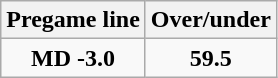<table class="wikitable">
<tr align="center">
<th style=>Pregame line</th>
<th style=>Over/under</th>
</tr>
<tr align="center">
<td><strong>MD -3.0</strong></td>
<td><strong>59.5</strong></td>
</tr>
</table>
